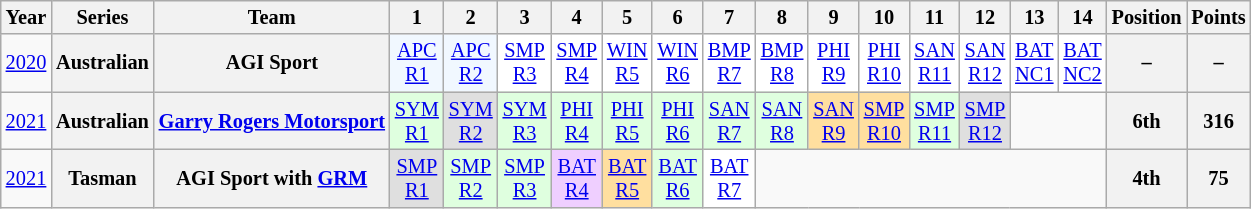<table class="wikitable" style="text-align:center; font-size:85%">
<tr>
<th>Year</th>
<th>Series</th>
<th>Team</th>
<th>1</th>
<th>2</th>
<th>3</th>
<th>4</th>
<th>5</th>
<th>6</th>
<th>7</th>
<th>8</th>
<th>9</th>
<th>10</th>
<th>11</th>
<th>12</th>
<th>13</th>
<th>14</th>
<th>Position</th>
<th>Points</th>
</tr>
<tr>
<td><a href='#'>2020</a></td>
<th>Australian</th>
<th nowrap>AGI Sport</th>
<td style="background: #f1f8ff"><a href='#'>APC<br>R1</a><br></td>
<td style="background: #f1f8ff"><a href='#'>APC<br>R2</a><br></td>
<td style="background: #ffffff"><a href='#'>SMP<br>R3</a><br></td>
<td style="background: #ffffff"><a href='#'>SMP<br>R4</a><br></td>
<td style="background: #ffffff"><a href='#'>WIN<br>R5</a><br></td>
<td style="background: #ffffff"><a href='#'>WIN<br>R6</a><br></td>
<td style="background: #ffffff"><a href='#'>BMP<br>R7</a><br></td>
<td style="background: #ffffff"><a href='#'>BMP<br>R8</a><br></td>
<td style="background: #ffffff"><a href='#'>PHI<br>R9</a><br></td>
<td style="background: #ffffff"><a href='#'>PHI<br>R10</a><br></td>
<td style="background: #ffffff"><a href='#'>SAN<br>R11</a><br></td>
<td style="background: #ffffff"><a href='#'>SAN<br>R12</a><br></td>
<td style="background: #ffffff"><a href='#'>BAT<br>NC1</a><br></td>
<td style="background: #ffffff"><a href='#'>BAT<br>NC2</a><br></td>
<th>–</th>
<th>–</th>
</tr>
<tr>
<td><a href='#'>2021</a></td>
<th>Australian</th>
<th nowrap><a href='#'>Garry Rogers Motorsport</a></th>
<td style="background:#dfffdf;"><a href='#'>SYM<br>R1</a><br></td>
<td style="background:#dfdfdf;"><a href='#'>SYM<br>R2</a><br></td>
<td style="background:#dfffdf;"><a href='#'>SYM<br>R3</a><br></td>
<td style="background:#dfffdf;"><a href='#'>PHI<br>R4</a><br></td>
<td style="background:#dfffdf;"><a href='#'>PHI<br>R5</a><br></td>
<td style="background:#dfffdf;"><a href='#'>PHI<br>R6</a><br></td>
<td style="background:#dfffdf;"><a href='#'>SAN<br>R7</a><br></td>
<td style="background:#dfffdf;"><a href='#'>SAN<br>R8</a><br></td>
<td style="background:#ffdf9f;"><a href='#'>SAN<br>R9</a><br></td>
<td style="background:#ffdf9f;"><a href='#'>SMP<br>R10</a><br></td>
<td style="background:#dfffdf;"><a href='#'>SMP<br>R11</a><br></td>
<td style="background:#dfdfdf;"><a href='#'>SMP<br>R12</a><br></td>
<td colspan=2></td>
<th>6th</th>
<th>316</th>
</tr>
<tr>
<td><a href='#'>2021</a></td>
<th>Tasman</th>
<th nowrap>AGI Sport with <a href='#'>GRM</a></th>
<td style="background:#dfdfdf;"><a href='#'>SMP<br>R1</a><br></td>
<td style="background:#dfffdf;"><a href='#'>SMP<br>R2</a><br></td>
<td style="background:#dfffdf;"><a href='#'>SMP<br>R3</a><br></td>
<td style="background:#efcfff;"><a href='#'>BAT<br>R4</a><br></td>
<td style="background:#FFDF9F;"><a href='#'>BAT<br>R5</a><br></td>
<td style="background:#dfffdf;"><a href='#'>BAT<br>R6</a><br></td>
<td style="background:#ffffff;"><a href='#'>BAT<br>R7</a><br></td>
<td colspan=7></td>
<th>4th</th>
<th>75</th>
</tr>
</table>
